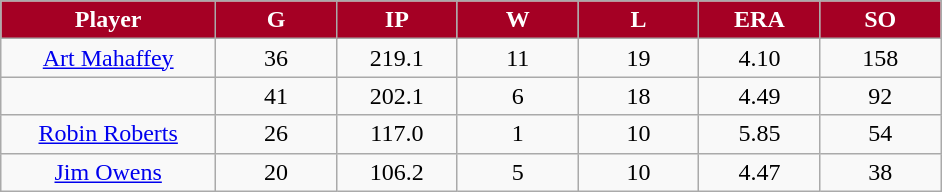<table class="wikitable sortable">
<tr>
<th style="background:#A50024;color:white;" width="16%">Player</th>
<th style="background:#A50024;color:white;" width="9%">G</th>
<th style="background:#A50024;color:white;" width="9%">IP</th>
<th style="background:#A50024;color:white;" width="9%">W</th>
<th style="background:#A50024;color:white;" width="9%">L</th>
<th style="background:#A50024;color:white;" width="9%">ERA</th>
<th style="background:#A50024;color:white;" width="9%">SO</th>
</tr>
<tr align="center">
<td><a href='#'>Art Mahaffey</a></td>
<td>36</td>
<td>219.1</td>
<td>11</td>
<td>19</td>
<td>4.10</td>
<td>158</td>
</tr>
<tr align="center">
<td></td>
<td>41</td>
<td>202.1</td>
<td>6</td>
<td>18</td>
<td>4.49</td>
<td>92</td>
</tr>
<tr align="center">
<td><a href='#'>Robin Roberts</a></td>
<td>26</td>
<td>117.0</td>
<td>1</td>
<td>10</td>
<td>5.85</td>
<td>54</td>
</tr>
<tr align="center">
<td><a href='#'>Jim Owens</a></td>
<td>20</td>
<td>106.2</td>
<td>5</td>
<td>10</td>
<td>4.47</td>
<td>38</td>
</tr>
</table>
